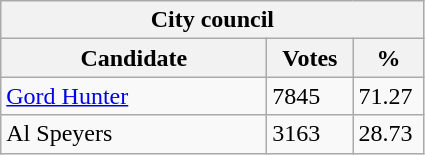<table class="wikitable">
<tr>
<th colspan=3>City council</th>
</tr>
<tr>
<th style="width: 170px">Candidate</th>
<th style="width: 50px">Votes</th>
<th style="width: 40px">%</th>
</tr>
<tr>
<td><a href='#'>Gord Hunter</a></td>
<td>7845</td>
<td>71.27</td>
</tr>
<tr>
<td>Al Speyers</td>
<td>3163</td>
<td>28.73</td>
</tr>
</table>
